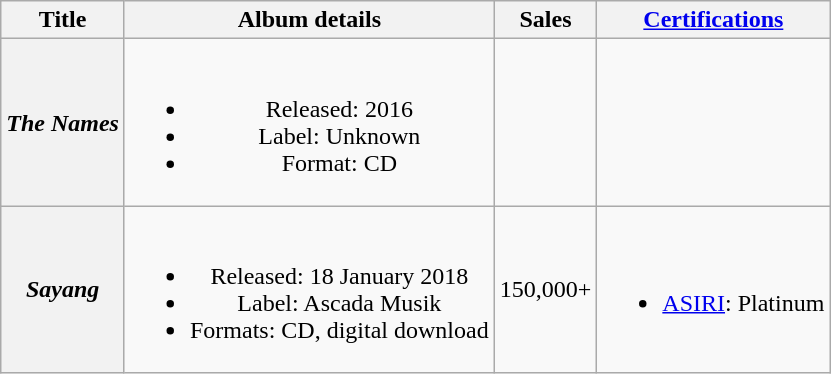<table class="wikitable plainrowheaders" style="text-align:center;">
<tr>
<th scope="col">Title</th>
<th scope="col">Album details</th>
<th scope="col">Sales</th>
<th scope="col"><a href='#'>Certifications</a></th>
</tr>
<tr>
<th scope="row"><em>The Names</em></th>
<td><br><ul><li>Released: 2016</li><li>Label: Unknown</li><li>Format: CD</li></ul></td>
<td></td>
<td></td>
</tr>
<tr>
<th scope="row"><em>Sayang</em></th>
<td><br><ul><li>Released: 18 January 2018</li><li>Label: Ascada Musik</li><li>Formats: CD, digital download</li></ul></td>
<td>150,000+</td>
<td><br><ul><li><a href='#'>ASIRI</a>: Platinum</li></ul></td>
</tr>
</table>
